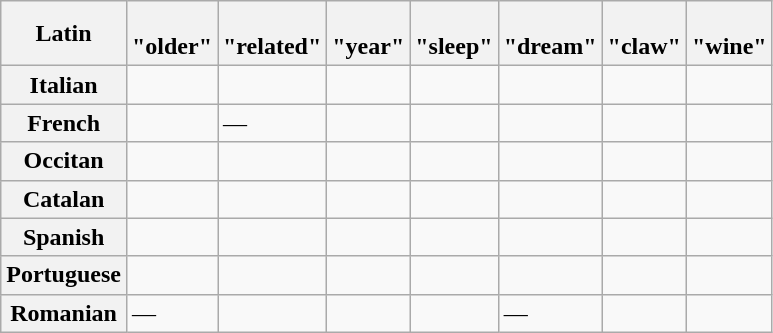<table class="wikitable">
<tr>
<th>Latin</th>
<th><br>"older"</th>
<th><br>"related"</th>
<th><br>"year"</th>
<th><br>"sleep"</th>
<th><br>"dream"</th>
<th><br>"claw"</th>
<th><br>"wine"</th>
</tr>
<tr>
<th>Italian</th>
<td></td>
<td></td>
<td></td>
<td></td>
<td></td>
<td></td>
<td></td>
</tr>
<tr>
<th>French</th>
<td></td>
<td>—</td>
<td></td>
<td></td>
<td></td>
<td></td>
<td></td>
</tr>
<tr>
<th>Occitan</th>
<td></td>
<td></td>
<td></td>
<td></td>
<td></td>
<td></td>
<td></td>
</tr>
<tr>
<th>Catalan</th>
<td></td>
<td></td>
<td></td>
<td></td>
<td></td>
<td></td>
<td></td>
</tr>
<tr>
<th>Spanish</th>
<td></td>
<td></td>
<td></td>
<td></td>
<td></td>
<td></td>
<td></td>
</tr>
<tr>
<th>Portuguese</th>
<td></td>
<td></td>
<td></td>
<td></td>
<td></td>
<td></td>
<td></td>
</tr>
<tr>
<th>Romanian</th>
<td>—</td>
<td></td>
<td></td>
<td></td>
<td>—</td>
<td></td>
<td></td>
</tr>
</table>
